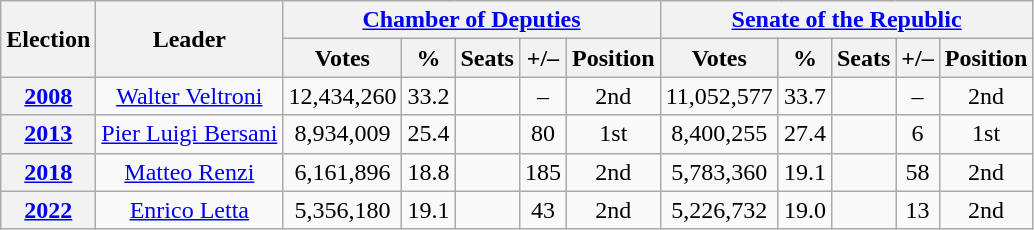<table class="wikitable" style="text-align:center">
<tr>
<th rowspan="2">Election</th>
<th rowspan="2">Leader</th>
<th colspan="5"><a href='#'>Chamber of Deputies</a></th>
<th colspan="5"><a href='#'>Senate of the Republic</a></th>
</tr>
<tr>
<th>Votes</th>
<th>%</th>
<th>Seats</th>
<th>+/–</th>
<th>Position</th>
<th>Votes</th>
<th>%</th>
<th>Seats</th>
<th>+/–</th>
<th>Position</th>
</tr>
<tr>
<th><a href='#'>2008</a></th>
<td><a href='#'>Walter Veltroni</a></td>
<td>12,434,260</td>
<td>33.2</td>
<td></td>
<td>–</td>
<td>2nd</td>
<td>11,052,577</td>
<td>33.7</td>
<td></td>
<td>–</td>
<td>2nd</td>
</tr>
<tr>
<th><a href='#'>2013</a></th>
<td><a href='#'>Pier Luigi Bersani</a></td>
<td>8,934,009</td>
<td>25.4</td>
<td></td>
<td> 80</td>
<td> 1st</td>
<td>8,400,255</td>
<td>27.4</td>
<td></td>
<td> 6</td>
<td> 1st</td>
</tr>
<tr>
<th><a href='#'>2018</a></th>
<td><a href='#'>Matteo Renzi</a></td>
<td>6,161,896</td>
<td>18.8</td>
<td></td>
<td> 185</td>
<td> 2nd</td>
<td>5,783,360</td>
<td>19.1</td>
<td></td>
<td> 58</td>
<td> 2nd</td>
</tr>
<tr>
<th><a href='#'>2022</a></th>
<td><a href='#'>Enrico Letta</a></td>
<td>5,356,180</td>
<td>19.1</td>
<td></td>
<td> 43</td>
<td> 2nd</td>
<td>5,226,732</td>
<td>19.0</td>
<td></td>
<td> 13</td>
<td> 2nd</td>
</tr>
</table>
